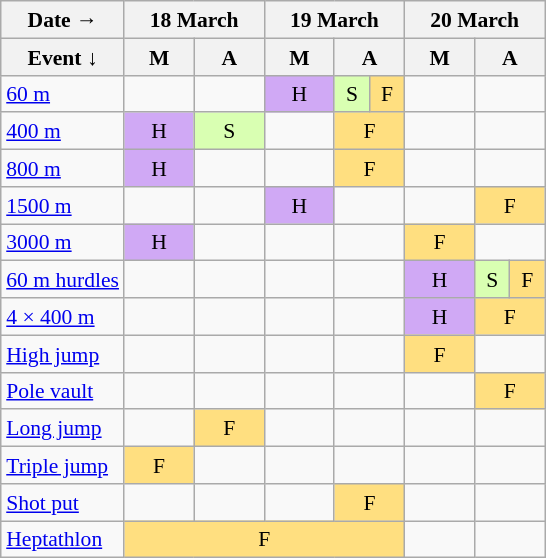<table class="wikitable" style="margin:0.5em auto; font-size:90%; line-height:1.25em;">
<tr align="center">
<th>Date →</th>
<th width="80px" colspan=2>18 March</th>
<th width="80px" colspan=3>19 March</th>
<th width="80px" colspan=3>20 March</th>
</tr>
<tr>
<th>Event ↓</th>
<th width="40px">M</th>
<th width="40px">A</th>
<th width="40px">M</th>
<th width="40px" colspan=2>A</th>
<th width="40px">M</th>
<th width="40px" colspan=2>A</th>
</tr>
<tr align="center">
<td align="left"><a href='#'>60 m</a></td>
<td></td>
<td></td>
<td bgcolor="#D0A9F5">H</td>
<td bgcolor="#D9FFB2" colspan=1>S</td>
<td bgcolor="#FFDF80" colspan=1>F</td>
<td></td>
<td colspan=2></td>
</tr>
<tr align="center">
<td align="left"><a href='#'>400 m</a></td>
<td bgcolor="#D0A9F5">H</td>
<td bgcolor="#D9FFB2">S</td>
<td></td>
<td bgcolor="#FFDF80" colspan=2>F</td>
<td></td>
<td colspan=2></td>
</tr>
<tr align="center">
<td align="left"><a href='#'>800 m</a></td>
<td bgcolor="#D0A9F5">H</td>
<td></td>
<td></td>
<td bgcolor="#FFDF80" colspan=2>F</td>
<td></td>
<td colspan=2></td>
</tr>
<tr align="center">
<td align="left"><a href='#'>1500 m</a></td>
<td></td>
<td></td>
<td bgcolor="#D0A9F5">H</td>
<td colspan=2></td>
<td></td>
<td bgcolor="#FFDF80" colspan=2>F</td>
</tr>
<tr align="center">
<td align="left"><a href='#'>3000 m</a></td>
<td bgcolor="#D0A9F5">H</td>
<td></td>
<td></td>
<td colspan=2></td>
<td bgcolor="#FFDF80">F</td>
<td colspan=2></td>
</tr>
<tr align="center">
<td align="left"><a href='#'>60 m hurdles</a></td>
<td></td>
<td></td>
<td></td>
<td colspan=2></td>
<td bgcolor="#D0A9F5">H</td>
<td bgcolor="#D9FFB2" colspan=1>S</td>
<td bgcolor="#FFDF80" colspan=1>F</td>
</tr>
<tr align="center">
<td align="left"><a href='#'>4 × 400 m</a></td>
<td></td>
<td></td>
<td></td>
<td colspan=2></td>
<td bgcolor="#D0A9F5">H</td>
<td bgcolor="#FFDF80" colspan=2>F</td>
</tr>
<tr align="center">
<td align="left"><a href='#'>High jump</a></td>
<td></td>
<td></td>
<td></td>
<td colspan=2></td>
<td bgcolor="#FFDF80">F</td>
<td colspan=2></td>
</tr>
<tr align="center">
<td align="left"><a href='#'>Pole vault</a></td>
<td></td>
<td></td>
<td></td>
<td colspan=2></td>
<td></td>
<td bgcolor="#FFDF80" colspan=2>F</td>
</tr>
<tr align="center">
<td align="left"><a href='#'>Long jump</a></td>
<td></td>
<td bgcolor="#FFDF80">F</td>
<td></td>
<td colspan=2></td>
<td></td>
<td colspan=2></td>
</tr>
<tr align="center">
<td align="left"><a href='#'>Triple jump</a></td>
<td bgcolor="#FFDF80">F</td>
<td></td>
<td></td>
<td colspan=2></td>
<td></td>
<td colspan=2></td>
</tr>
<tr align="center">
<td align="left"><a href='#'>Shot put</a></td>
<td></td>
<td></td>
<td></td>
<td bgcolor="#FFDF80" colspan=2>F</td>
<td></td>
<td colspan=2></td>
</tr>
<tr align="center">
<td align="left"><a href='#'>Heptathlon</a></td>
<td bgcolor="#FFDF80" colspan=5>F</td>
<td></td>
<td colspan=2></td>
</tr>
</table>
